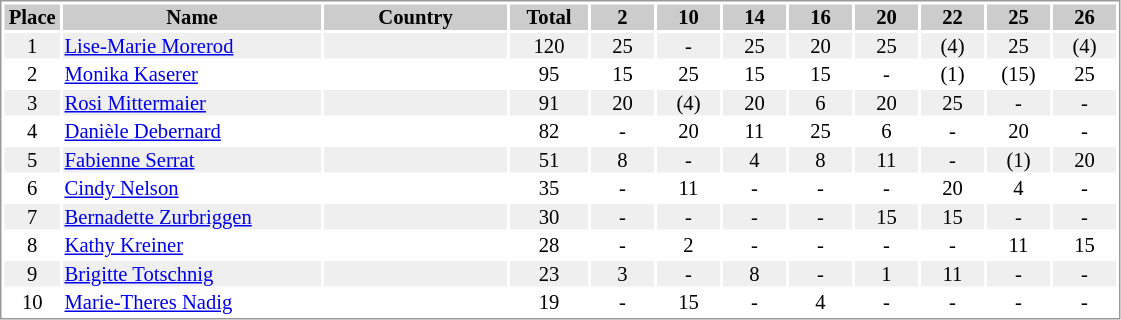<table border="0" style="border: 1px solid #999; background-color:#FFFFFF; text-align:center; font-size:86%; line-height:15px;">
<tr align="center" bgcolor="#CCCCCC">
<th width=35>Place</th>
<th width=170>Name</th>
<th width=120>Country</th>
<th width=50>Total</th>
<th width=40>2</th>
<th width=40>10</th>
<th width=40>14</th>
<th width=40>16</th>
<th width=40>20</th>
<th width=40>22</th>
<th width=40>25</th>
<th width=40>26</th>
</tr>
<tr bgcolor="#EFEFEF">
<td>1</td>
<td align="left"><a href='#'>Lise-Marie Morerod</a></td>
<td align="left"></td>
<td>120</td>
<td>25</td>
<td>-</td>
<td>25</td>
<td>20</td>
<td>25</td>
<td>(4)</td>
<td>25</td>
<td>(4)</td>
</tr>
<tr>
<td>2</td>
<td align="left"><a href='#'>Monika Kaserer</a></td>
<td align="left"></td>
<td>95</td>
<td>15</td>
<td>25</td>
<td>15</td>
<td>15</td>
<td>-</td>
<td>(1)</td>
<td>(15)</td>
<td>25</td>
</tr>
<tr bgcolor="#EFEFEF">
<td>3</td>
<td align="left"><a href='#'>Rosi Mittermaier</a></td>
<td align="left"></td>
<td>91</td>
<td>20</td>
<td>(4)</td>
<td>20</td>
<td>6</td>
<td>20</td>
<td>25</td>
<td>-</td>
<td>-</td>
</tr>
<tr>
<td>4</td>
<td align="left"><a href='#'>Danièle Debernard</a></td>
<td align="left"></td>
<td>82</td>
<td>-</td>
<td>20</td>
<td>11</td>
<td>25</td>
<td>6</td>
<td>-</td>
<td>20</td>
<td>-</td>
</tr>
<tr bgcolor="#EFEFEF">
<td>5</td>
<td align="left"><a href='#'>Fabienne Serrat</a></td>
<td align="left"></td>
<td>51</td>
<td>8</td>
<td>-</td>
<td>4</td>
<td>8</td>
<td>11</td>
<td>-</td>
<td>(1)</td>
<td>20</td>
</tr>
<tr>
<td>6</td>
<td align="left"><a href='#'>Cindy Nelson</a></td>
<td align="left"></td>
<td>35</td>
<td>-</td>
<td>11</td>
<td>-</td>
<td>-</td>
<td>-</td>
<td>20</td>
<td>4</td>
<td>-</td>
</tr>
<tr bgcolor="#EFEFEF">
<td>7</td>
<td align="left"><a href='#'>Bernadette Zurbriggen</a></td>
<td align="left"></td>
<td>30</td>
<td>-</td>
<td>-</td>
<td>-</td>
<td>-</td>
<td>15</td>
<td>15</td>
<td>-</td>
<td>-</td>
</tr>
<tr>
<td>8</td>
<td align="left"><a href='#'>Kathy Kreiner</a></td>
<td align="left"></td>
<td>28</td>
<td>-</td>
<td>2</td>
<td>-</td>
<td>-</td>
<td>-</td>
<td>-</td>
<td>11</td>
<td>15</td>
</tr>
<tr bgcolor="#EFEFEF">
<td>9</td>
<td align="left"><a href='#'>Brigitte Totschnig</a></td>
<td align="left"></td>
<td>23</td>
<td>3</td>
<td>-</td>
<td>8</td>
<td>-</td>
<td>1</td>
<td>11</td>
<td>-</td>
<td>-</td>
</tr>
<tr>
<td>10</td>
<td align="left"><a href='#'>Marie-Theres Nadig</a></td>
<td align="left"></td>
<td>19</td>
<td>-</td>
<td>15</td>
<td>-</td>
<td>4</td>
<td>-</td>
<td>-</td>
<td>-</td>
<td>-</td>
</tr>
</table>
